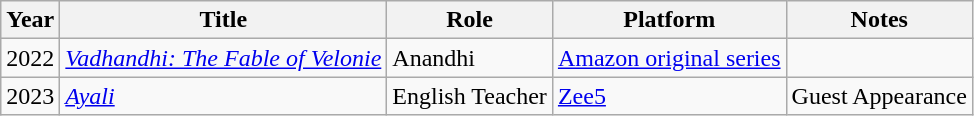<table class="wikitable sortable">
<tr>
<th>Year</th>
<th>Title</th>
<th>Role</th>
<th>Platform</th>
<th>Notes</th>
</tr>
<tr>
<td>2022</td>
<td><em><a href='#'>Vadhandhi: The Fable of Velonie</a></em></td>
<td>Anandhi</td>
<td><a href='#'>Amazon original series</a></td>
<td></td>
</tr>
<tr>
<td>2023</td>
<td><em><a href='#'>Ayali</a></em></td>
<td>English Teacher</td>
<td><a href='#'>Zee5</a></td>
<td>Guest Appearance</td>
</tr>
</table>
